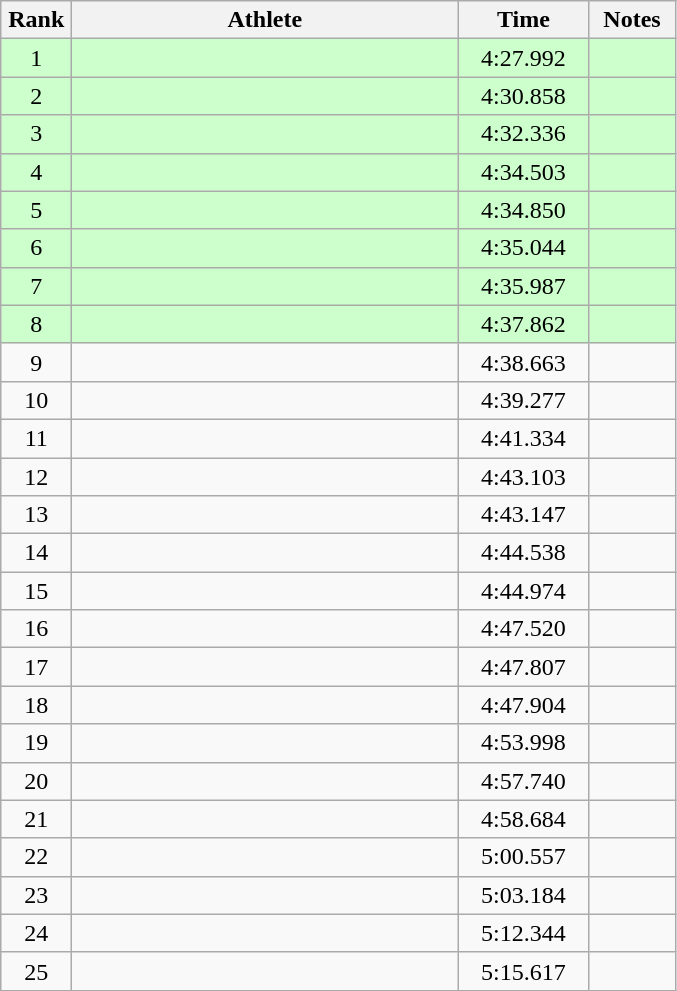<table class=wikitable style="text-align:center">
<tr>
<th width=40>Rank</th>
<th width=250>Athlete</th>
<th width=80>Time</th>
<th width=50>Notes</th>
</tr>
<tr bgcolor="ccffcc">
<td>1</td>
<td align=left></td>
<td>4:27.992</td>
<td></td>
</tr>
<tr bgcolor="ccffcc">
<td>2</td>
<td align=left></td>
<td>4:30.858</td>
<td></td>
</tr>
<tr bgcolor="ccffcc">
<td>3</td>
<td align=left></td>
<td>4:32.336</td>
<td></td>
</tr>
<tr bgcolor="ccffcc">
<td>4</td>
<td align=left></td>
<td>4:34.503</td>
<td></td>
</tr>
<tr bgcolor="ccffcc">
<td>5</td>
<td align=left></td>
<td>4:34.850</td>
<td></td>
</tr>
<tr bgcolor="ccffcc">
<td>6</td>
<td align=left></td>
<td>4:35.044</td>
<td></td>
</tr>
<tr bgcolor="ccffcc">
<td>7</td>
<td align=left></td>
<td>4:35.987</td>
<td></td>
</tr>
<tr bgcolor="ccffcc">
<td>8</td>
<td align=left></td>
<td>4:37.862</td>
<td></td>
</tr>
<tr>
<td>9</td>
<td align=left></td>
<td>4:38.663</td>
<td></td>
</tr>
<tr>
<td>10</td>
<td align=left></td>
<td>4:39.277</td>
<td></td>
</tr>
<tr>
<td>11</td>
<td align=left></td>
<td>4:41.334</td>
<td></td>
</tr>
<tr>
<td>12</td>
<td align=left></td>
<td>4:43.103</td>
<td></td>
</tr>
<tr>
<td>13</td>
<td align=left></td>
<td>4:43.147</td>
<td></td>
</tr>
<tr>
<td>14</td>
<td align=left></td>
<td>4:44.538</td>
<td></td>
</tr>
<tr>
<td>15</td>
<td align=left></td>
<td>4:44.974</td>
<td></td>
</tr>
<tr>
<td>16</td>
<td align=left></td>
<td>4:47.520</td>
<td></td>
</tr>
<tr>
<td>17</td>
<td align=left></td>
<td>4:47.807</td>
<td></td>
</tr>
<tr>
<td>18</td>
<td align=left></td>
<td>4:47.904</td>
<td></td>
</tr>
<tr>
<td>19</td>
<td align=left></td>
<td>4:53.998</td>
<td></td>
</tr>
<tr>
<td>20</td>
<td align=left></td>
<td>4:57.740</td>
<td></td>
</tr>
<tr>
<td>21</td>
<td align=left></td>
<td>4:58.684</td>
<td></td>
</tr>
<tr>
<td>22</td>
<td align=left></td>
<td>5:00.557</td>
<td></td>
</tr>
<tr>
<td>23</td>
<td align=left></td>
<td>5:03.184</td>
<td></td>
</tr>
<tr>
<td>24</td>
<td align=left></td>
<td>5:12.344</td>
<td></td>
</tr>
<tr>
<td>25</td>
<td align=left></td>
<td>5:15.617</td>
<td></td>
</tr>
</table>
